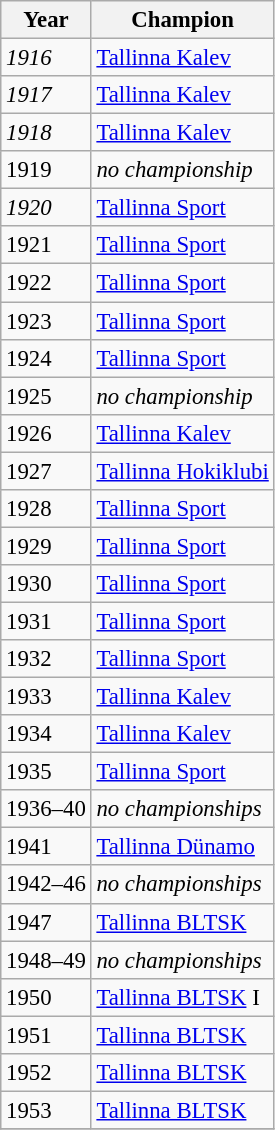<table class="wikitable" style="font-size: 95%;">
<tr>
<th>Year</th>
<th>Champion</th>
</tr>
<tr>
<td><em>1916</em></td>
<td><a href='#'>Tallinna Kalev</a></td>
</tr>
<tr>
<td><em>1917</em></td>
<td><a href='#'>Tallinna Kalev</a></td>
</tr>
<tr>
<td><em>1918</em></td>
<td><a href='#'>Tallinna Kalev</a></td>
</tr>
<tr>
<td>1919</td>
<td><em>no championship</em></td>
</tr>
<tr>
<td><em>1920</em></td>
<td><a href='#'>Tallinna Sport</a></td>
</tr>
<tr>
<td>1921</td>
<td><a href='#'>Tallinna Sport</a></td>
</tr>
<tr>
<td>1922</td>
<td><a href='#'>Tallinna Sport</a></td>
</tr>
<tr>
<td>1923</td>
<td><a href='#'>Tallinna Sport</a></td>
</tr>
<tr>
<td>1924</td>
<td><a href='#'>Tallinna Sport</a></td>
</tr>
<tr>
<td>1925</td>
<td><em>no championship</em></td>
</tr>
<tr>
<td>1926</td>
<td><a href='#'>Tallinna Kalev</a></td>
</tr>
<tr>
<td>1927</td>
<td><a href='#'>Tallinna Hokiklubi</a></td>
</tr>
<tr>
<td>1928</td>
<td><a href='#'>Tallinna Sport</a></td>
</tr>
<tr>
<td>1929</td>
<td><a href='#'>Tallinna Sport</a></td>
</tr>
<tr>
<td>1930</td>
<td><a href='#'>Tallinna Sport</a></td>
</tr>
<tr>
<td>1931</td>
<td><a href='#'>Tallinna Sport</a></td>
</tr>
<tr>
<td>1932</td>
<td><a href='#'>Tallinna Sport</a></td>
</tr>
<tr>
<td>1933</td>
<td><a href='#'>Tallinna Kalev</a></td>
</tr>
<tr>
<td>1934</td>
<td><a href='#'>Tallinna Kalev</a></td>
</tr>
<tr>
<td>1935</td>
<td><a href='#'>Tallinna Sport</a></td>
</tr>
<tr>
<td>1936–40</td>
<td><em>no championships</em></td>
</tr>
<tr>
<td>1941</td>
<td><a href='#'>Tallinna Dünamo</a></td>
</tr>
<tr>
<td>1942–46</td>
<td><em>no championships</em></td>
</tr>
<tr>
<td>1947</td>
<td><a href='#'>Tallinna BLTSK</a></td>
</tr>
<tr>
<td>1948–49</td>
<td><em>no championships</em></td>
</tr>
<tr>
<td>1950</td>
<td><a href='#'>Tallinna BLTSK</a> I</td>
</tr>
<tr>
<td>1951</td>
<td><a href='#'>Tallinna BLTSK</a></td>
</tr>
<tr>
<td>1952</td>
<td><a href='#'>Tallinna BLTSK</a></td>
</tr>
<tr>
<td>1953</td>
<td><a href='#'>Tallinna BLTSK</a></td>
</tr>
<tr>
</tr>
</table>
